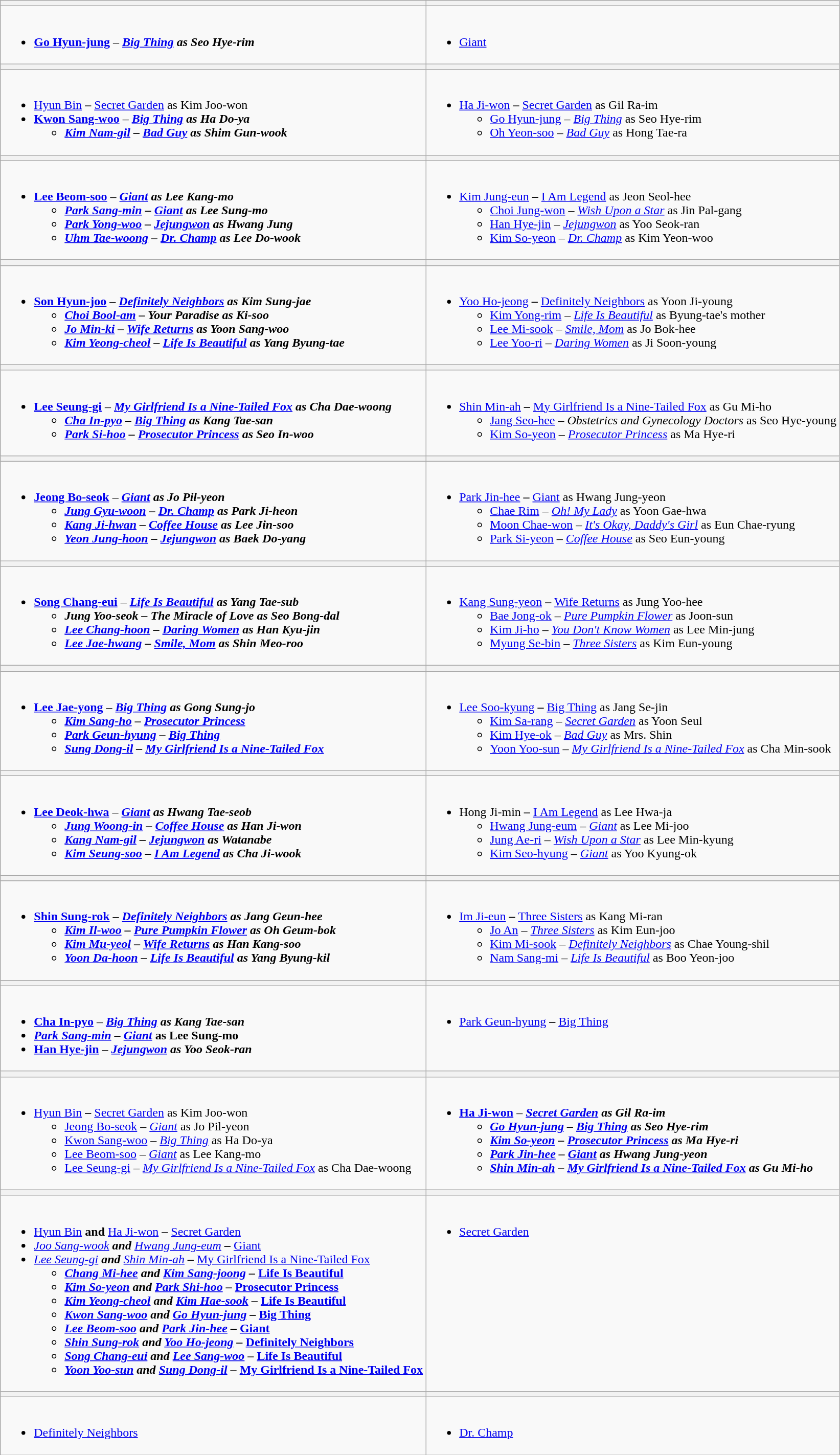<table class=wikitable style="width="100%">
<tr>
<th></th>
<th></th>
</tr>
<tr>
<td valign="top"><br><ul><li><strong><a href='#'>Go Hyun-jung</a></strong> – <strong><em><a href='#'>Big Thing</a><em> as Seo Hye-rim<strong></li></ul></td>
<td valign="top"><br><ul><li></em></strong><a href='#'>Giant</a><strong><em></li></ul></td>
</tr>
<tr>
<th></th>
<th></th>
</tr>
<tr>
<td valign="top"><br><ul><li></strong><a href='#'>Hyun Bin</a><strong> – </em></strong><a href='#'>Secret Garden</a></em> as Kim Joo-won</strong></li><li><strong><a href='#'>Kwon Sang-woo</a></strong> – <strong><em><a href='#'>Big Thing</a><em> as Ha Do-ya<strong><ul><li><a href='#'>Kim Nam-gil</a> – </em><a href='#'>Bad Guy</a><em> as Shim Gun-wook</li></ul></li></ul></td>
<td valign="top"><br><ul><li></strong><a href='#'>Ha Ji-won</a><strong> – </em></strong><a href='#'>Secret Garden</a></em> as Gil Ra-im</strong><ul><li><a href='#'>Go Hyun-jung</a> – <em><a href='#'>Big Thing</a></em> as Seo Hye-rim</li><li><a href='#'>Oh Yeon-soo</a> – <em><a href='#'>Bad Guy</a></em> as Hong Tae-ra</li></ul></li></ul></td>
</tr>
<tr>
<th></th>
<th></th>
</tr>
<tr>
<td valign="top"><br><ul><li><strong><a href='#'>Lee Beom-soo</a></strong> – <strong><em><a href='#'>Giant</a><em> as Lee Kang-mo<strong><ul><li><a href='#'>Park Sang-min</a> – </em><a href='#'>Giant</a><em> as Lee Sung-mo</li><li><a href='#'>Park Yong-woo</a> – </em><a href='#'>Jejungwon</a><em> as Hwang Jung</li><li><a href='#'>Uhm Tae-woong</a> – </em><a href='#'>Dr. Champ</a><em> as Lee Do-wook</li></ul></li></ul></td>
<td valign="top"><br><ul><li></strong><a href='#'>Kim Jung-eun</a><strong> – </em></strong><a href='#'>I Am Legend</a></em> as Jeon Seol-hee</strong><ul><li><a href='#'>Choi Jung-won</a> – <em><a href='#'>Wish Upon a Star</a></em> as Jin Pal-gang</li><li><a href='#'>Han Hye-jin</a> – <em><a href='#'>Jejungwon</a></em> as Yoo Seok-ran</li><li><a href='#'>Kim So-yeon</a> – <em><a href='#'>Dr. Champ</a></em> as Kim Yeon-woo</li></ul></li></ul></td>
</tr>
<tr>
<th></th>
<th></th>
</tr>
<tr>
<td valign="top"><br><ul><li><strong><a href='#'>Son Hyun-joo</a></strong> – <strong><em><a href='#'>Definitely Neighbors</a><em> as Kim Sung-jae<strong><ul><li><a href='#'>Choi Bool-am</a> – </em>Your Paradise<em> as Ki-soo</li><li><a href='#'>Jo Min-ki</a> – </em><a href='#'>Wife Returns</a><em> as Yoon Sang-woo</li><li><a href='#'>Kim Yeong-cheol</a> – </em><a href='#'>Life Is Beautiful</a><em> as Yang Byung-tae</li></ul></li></ul></td>
<td valign="top"><br><ul><li></strong><a href='#'>Yoo Ho-jeong</a><strong> – </em></strong><a href='#'>Definitely Neighbors</a></em> as Yoon Ji-young</strong><ul><li><a href='#'>Kim Yong-rim</a> – <em><a href='#'>Life Is Beautiful</a></em> as Byung-tae's mother</li><li><a href='#'>Lee Mi-sook</a> – <em><a href='#'>Smile, Mom</a></em> as Jo Bok-hee</li><li><a href='#'>Lee Yoo-ri</a> – <em><a href='#'>Daring Women</a></em> as Ji Soon-young</li></ul></li></ul></td>
</tr>
<tr>
<th></th>
<th></th>
</tr>
<tr>
<td valign="top"><br><ul><li><strong><a href='#'>Lee Seung-gi</a></strong> – <strong><em><a href='#'>My Girlfriend Is a Nine-Tailed Fox</a><em> as Cha Dae-woong<strong><ul><li><a href='#'>Cha In-pyo</a> – </em><a href='#'>Big Thing</a><em> as Kang Tae-san</li><li><a href='#'>Park Si-hoo</a> – </em><a href='#'>Prosecutor Princess</a><em> as Seo In-woo</li></ul></li></ul></td>
<td valign="top"><br><ul><li></strong><a href='#'>Shin Min-ah</a><strong> – </em></strong><a href='#'>My Girlfriend Is a Nine-Tailed Fox</a></em> as Gu Mi-ho</strong><ul><li><a href='#'>Jang Seo-hee</a> – <em>Obstetrics and Gynecology Doctors</em> as Seo Hye-young</li><li><a href='#'>Kim So-yeon</a> – <em><a href='#'>Prosecutor Princess</a></em> as Ma Hye-ri</li></ul></li></ul></td>
</tr>
<tr>
<th></th>
<th></th>
</tr>
<tr>
<td valign="top"><br><ul><li><strong><a href='#'>Jeong Bo-seok</a></strong> – <strong><em><a href='#'>Giant</a><em> as Jo Pil-yeon<strong><ul><li><a href='#'>Jung Gyu-woon</a> – </em><a href='#'>Dr. Champ</a><em> as Park Ji-heon</li><li><a href='#'>Kang Ji-hwan</a> – </em><a href='#'>Coffee House</a><em> as Lee Jin-soo</li><li><a href='#'>Yeon Jung-hoon</a> – </em><a href='#'>Jejungwon</a><em> as Baek Do-yang</li></ul></li></ul></td>
<td valign="top"><br><ul><li></strong><a href='#'>Park Jin-hee</a><strong> – </em></strong><a href='#'>Giant</a></em> as Hwang Jung-yeon</strong><ul><li><a href='#'>Chae Rim</a> – <em><a href='#'>Oh! My Lady</a></em> as Yoon Gae-hwa</li><li><a href='#'>Moon Chae-won</a> – <em><a href='#'>It's Okay, Daddy's Girl</a></em> as Eun Chae-ryung</li><li><a href='#'>Park Si-yeon</a> – <em><a href='#'>Coffee House</a></em> as Seo Eun-young</li></ul></li></ul></td>
</tr>
<tr>
<th></th>
<th></th>
</tr>
<tr>
<td valign="top"><br><ul><li><strong><a href='#'>Song Chang-eui</a></strong> – <strong><em><a href='#'>Life Is Beautiful</a><em> as Yang Tae-sub<strong><ul><li>Jung Yoo-seok – </em>The Miracle of Love<em> as Seo Bong-dal</li><li><a href='#'>Lee Chang-hoon</a> – </em><a href='#'>Daring Women</a><em> as Han Kyu-jin</li><li><a href='#'>Lee Jae-hwang</a> – </em><a href='#'>Smile, Mom</a><em> as Shin Meo-roo</li></ul></li></ul></td>
<td valign="top"><br><ul><li></strong><a href='#'>Kang Sung-yeon</a><strong> – </em></strong><a href='#'>Wife Returns</a></em> as Jung Yoo-hee</strong><ul><li><a href='#'>Bae Jong-ok</a> – <em><a href='#'>Pure Pumpkin Flower</a></em> as Joon-sun</li><li><a href='#'>Kim Ji-ho</a> – <em><a href='#'>You Don't Know Women</a></em> as Lee Min-jung</li><li><a href='#'>Myung Se-bin</a> – <em><a href='#'>Three Sisters</a></em> as Kim Eun-young</li></ul></li></ul></td>
</tr>
<tr>
<th></th>
<th></th>
</tr>
<tr>
<td valign="top"><br><ul><li><strong><a href='#'>Lee Jae-yong</a></strong> – <strong><em><a href='#'>Big Thing</a><em> as Gong Sung-jo<strong><ul><li><a href='#'>Kim Sang-ho</a> – </em><a href='#'>Prosecutor Princess</a><em></li><li><a href='#'>Park Geun-hyung</a> – </em><a href='#'>Big Thing</a><em></li><li><a href='#'>Sung Dong-il</a> – </em><a href='#'>My Girlfriend Is a Nine-Tailed Fox</a><em></li></ul></li></ul></td>
<td valign="top"><br><ul><li></strong><a href='#'>Lee Soo-kyung</a><strong> – </em></strong><a href='#'>Big Thing</a></em> as Jang Se-jin</strong><ul><li><a href='#'>Kim Sa-rang</a> – <em><a href='#'>Secret Garden</a></em> as Yoon Seul</li><li><a href='#'>Kim Hye-ok</a> – <em><a href='#'>Bad Guy</a></em> as Mrs. Shin</li><li><a href='#'>Yoon Yoo-sun</a> – <em><a href='#'>My Girlfriend Is a Nine-Tailed Fox</a></em> as Cha Min-sook</li></ul></li></ul></td>
</tr>
<tr>
<th></th>
<th></th>
</tr>
<tr>
<td valign="top"><br><ul><li><strong><a href='#'>Lee Deok-hwa</a></strong> – <strong><em><a href='#'>Giant</a><em> as Hwang Tae-seob<strong><ul><li><a href='#'>Jung Woong-in</a> – </em><a href='#'>Coffee House</a><em> as Han Ji-won</li><li><a href='#'>Kang Nam-gil</a> – </em><a href='#'>Jejungwon</a><em> as Watanabe</li><li><a href='#'>Kim Seung-soo</a> – </em><a href='#'>I Am Legend</a><em> as Cha Ji-wook</li></ul></li></ul></td>
<td valign="top"><br><ul><li></strong>Hong Ji-min<strong> – </em></strong><a href='#'>I Am Legend</a></em> as Lee Hwa-ja</strong><ul><li><a href='#'>Hwang Jung-eum</a> – <em><a href='#'>Giant</a></em> as Lee Mi-joo</li><li><a href='#'>Jung Ae-ri</a> – <em><a href='#'>Wish Upon a Star</a></em> as Lee Min-kyung</li><li><a href='#'>Kim Seo-hyung</a> – <em><a href='#'>Giant</a></em> as Yoo Kyung-ok</li></ul></li></ul></td>
</tr>
<tr>
<th></th>
<th></th>
</tr>
<tr>
<td valign="top"><br><ul><li><strong><a href='#'>Shin Sung-rok</a></strong> – <strong><em><a href='#'>Definitely Neighbors</a><em> as Jang Geun-hee<strong><ul><li><a href='#'>Kim Il-woo</a> – </em><a href='#'>Pure Pumpkin Flower</a><em> as Oh Geum-bok</li><li><a href='#'>Kim Mu-yeol</a> – </em><a href='#'>Wife Returns</a><em> as Han Kang-soo</li><li><a href='#'>Yoon Da-hoon</a> – </em><a href='#'>Life Is Beautiful</a><em> as Yang Byung-kil</li></ul></li></ul></td>
<td valign="top"><br><ul><li></strong><a href='#'>Im Ji-eun</a><strong> – </em></strong><a href='#'>Three Sisters</a></em> as Kang Mi-ran</strong><ul><li><a href='#'>Jo An</a> – <em><a href='#'>Three Sisters</a></em> as Kim Eun-joo</li><li><a href='#'>Kim Mi-sook</a> – <em><a href='#'>Definitely Neighbors</a></em> as Chae Young-shil</li><li><a href='#'>Nam Sang-mi</a> – <em><a href='#'>Life Is Beautiful</a></em> as Boo Yeon-joo</li></ul></li></ul></td>
</tr>
<tr>
<th></th>
<th></th>
</tr>
<tr>
<td valign="top"><br><ul><li><strong><a href='#'>Cha In-pyo</a></strong> – <strong><em><a href='#'>Big Thing</a><em> as Kang Tae-san<strong></li><li></strong><a href='#'>Park Sang-min</a><strong> – </em></strong><a href='#'>Giant</a></em> as Lee Sung-mo</strong></li><li><strong><a href='#'>Han Hye-jin</a></strong> – <strong><em><a href='#'>Jejungwon</a><em> as Yoo Seok-ran<strong></li></ul></td>
<td valign="top"><br><ul><li></strong><a href='#'>Park Geun-hyung</a><strong> – </em></strong><a href='#'>Big Thing</a><strong><em></li></ul></td>
</tr>
<tr>
<th></th>
<th></th>
</tr>
<tr>
<td valign="top"><br><ul><li></strong><a href='#'>Hyun Bin</a><strong> – </em></strong><a href='#'>Secret Garden</a></em> as Kim Joo-won</strong><ul><li><a href='#'>Jeong Bo-seok</a> – <em><a href='#'>Giant</a></em> as Jo Pil-yeon</li><li><a href='#'>Kwon Sang-woo</a> – <em><a href='#'>Big Thing</a></em> as Ha Do-ya</li><li><a href='#'>Lee Beom-soo</a> – <em><a href='#'>Giant</a></em> as Lee Kang-mo</li><li><a href='#'>Lee Seung-gi</a> – <em><a href='#'>My Girlfriend Is a Nine-Tailed Fox</a></em> as Cha Dae-woong</li></ul></li></ul></td>
<td valign="top"><br><ul><li><strong><a href='#'>Ha Ji-won</a></strong> – <strong><em><a href='#'>Secret Garden</a><em> as Gil Ra-im<strong><ul><li><a href='#'>Go Hyun-jung</a> – </em><a href='#'>Big Thing</a><em> as Seo Hye-rim</li><li><a href='#'>Kim So-yeon</a> – </em><a href='#'>Prosecutor Princess</a><em> as Ma Hye-ri</li><li><a href='#'>Park Jin-hee</a> – </em><a href='#'>Giant</a><em> as Hwang Jung-yeon</li><li><a href='#'>Shin Min-ah</a> – </em><a href='#'>My Girlfriend Is a Nine-Tailed Fox</a><em> as Gu Mi-ho</li></ul></li></ul></td>
</tr>
<tr>
<th></th>
<th></th>
</tr>
<tr>
<td valign="top"><br><ul><li></strong><a href='#'>Hyun Bin</a><strong> and </strong><a href='#'>Ha Ji-won</a><strong> – </em></strong><a href='#'>Secret Garden</a><strong><em></li><li></strong><a href='#'>Joo Sang-wook</a><strong> and </strong><a href='#'>Hwang Jung-eum</a><strong> – </em></strong><a href='#'>Giant</a><strong><em></li><li></strong><a href='#'>Lee Seung-gi</a><strong> and </strong><a href='#'>Shin Min-ah</a><strong> – </em></strong><a href='#'>My Girlfriend Is a Nine-Tailed Fox</a><strong><em><ul><li><a href='#'>Chang Mi-hee</a> and <a href='#'>Kim Sang-joong</a> – </em><a href='#'>Life Is Beautiful</a><em></li><li><a href='#'>Kim So-yeon</a> and <a href='#'>Park Shi-hoo</a> – </em><a href='#'>Prosecutor Princess</a><em></li><li><a href='#'>Kim Yeong-cheol</a> and <a href='#'>Kim Hae-sook</a> – </em><a href='#'>Life Is Beautiful</a><em></li><li><a href='#'>Kwon Sang-woo</a> and <a href='#'>Go Hyun-jung</a> – </em><a href='#'>Big Thing</a><em></li><li><a href='#'>Lee Beom-soo</a> and <a href='#'>Park Jin-hee</a> – </em><a href='#'>Giant</a><em></li><li><a href='#'>Shin Sung-rok</a> and <a href='#'>Yoo Ho-jeong</a> – </em><a href='#'>Definitely Neighbors</a><em></li><li><a href='#'>Song Chang-eui</a> and <a href='#'>Lee Sang-woo</a> – </em><a href='#'>Life Is Beautiful</a><em></li><li><a href='#'>Yoon Yoo-sun</a> and <a href='#'>Sung Dong-il</a> – </em><a href='#'>My Girlfriend Is a Nine-Tailed Fox</a><em></li></ul></li></ul></td>
<td valign="top"><br><ul><li></em></strong><a href='#'>Secret Garden</a><strong><em></li></ul></td>
</tr>
<tr>
<th></th>
<th></th>
</tr>
<tr>
<td valign="top"><br><ul><li></em></strong><a href='#'>Definitely Neighbors</a><strong><em></li></ul></td>
<td valign="top"><br><ul><li></em></strong><a href='#'>Dr. Champ</a><strong><em></li></ul></td>
</tr>
</table>
